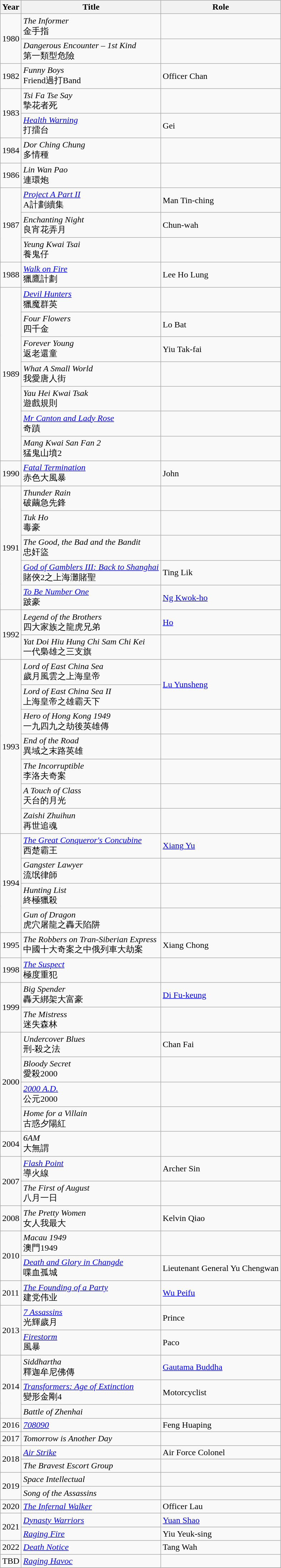<table class="wikitable">
<tr>
<th>Year</th>
<th>Title</th>
<th>Role</th>
</tr>
<tr>
<td rowspan=2>1980</td>
<td><em>The Informer</em><br>金手指</td>
<td></td>
</tr>
<tr>
<td><em>Dangerous Encounter – 1st Kind</em><br>第一類型危險</td>
<td></td>
</tr>
<tr>
<td>1982</td>
<td><em>Funny Boys</em><br>Friend過打Band</td>
<td>Officer Chan</td>
</tr>
<tr>
<td rowspan=2>1983</td>
<td><em>Tsi Fa Tse Say</em><br>摯花者死</td>
<td></td>
</tr>
<tr>
<td><em><a href='#'>Health Warning</a></em><br>打擂台</td>
<td>Gei</td>
</tr>
<tr>
<td>1984</td>
<td><em>Dor Ching Chung</em><br>多情種</td>
<td></td>
</tr>
<tr>
<td>1986</td>
<td><em>Lin Wan Pao</em><br>連環炮</td>
<td></td>
</tr>
<tr>
<td rowspan=3>1987</td>
<td><em><a href='#'>Project A Part II</a></em><br>A計劃續集</td>
<td>Man Tin-ching</td>
</tr>
<tr>
<td><em>Enchanting Night</em><br>良宵花弄月</td>
<td>Chun-wah</td>
</tr>
<tr>
<td><em>Yeung Kwai Tsai</em><br>養鬼仔</td>
<td></td>
</tr>
<tr>
<td>1988</td>
<td><em><a href='#'>Walk on Fire</a></em><br>獵鷹計劃</td>
<td>Lee Ho Lung</td>
</tr>
<tr>
<td rowspan=7>1989</td>
<td><em><a href='#'>Devil Hunters</a></em><br>獵魔群英</td>
<td></td>
</tr>
<tr>
<td><em>Four Flowers</em><br>四千金</td>
<td>Lo Bat</td>
</tr>
<tr>
<td><em>Forever Young</em><br>返老還童</td>
<td>Yiu Tak-fai</td>
</tr>
<tr>
<td><em>What A Small World</em><br>我愛唐人街</td>
<td></td>
</tr>
<tr>
<td><em>Yau Hei Kwai Tsak</em><br>遊戲規則</td>
<td></td>
</tr>
<tr>
<td><em><a href='#'>Mr Canton and Lady Rose</a></em><br>奇蹟</td>
<td></td>
</tr>
<tr>
<td><em>Mang Kwai San Fan 2</em><br>猛鬼山墳2</td>
<td></td>
</tr>
<tr>
<td rowspan=1>1990</td>
<td><em><a href='#'>Fatal Termination</a></em><br>赤色大風暴</td>
<td>John</td>
</tr>
<tr>
<td rowspan=5>1991</td>
<td><em>Thunder Rain</em><br>破繭急先鋒</td>
<td></td>
</tr>
<tr>
<td><em>Tuk Ho</em><br>毒豪</td>
<td></td>
</tr>
<tr>
<td><em>The Good, the Bad and the Bandit</em><br>忠奸盜</td>
<td></td>
</tr>
<tr>
<td><em><a href='#'>God of Gamblers III: Back to Shanghai</a></em><br>賭俠2之上海灘賭聖</td>
<td>Ting Lik</td>
</tr>
<tr>
<td><em><a href='#'>To Be Number One</a></em><br>跛豪</td>
<td><a href='#'>Ng Kwok-ho</a></td>
</tr>
<tr>
<td rowspan=2>1992</td>
<td><em>Legend of the Brothers</em><br>四大家族之龍虎兄弟</td>
<td><a href='#'>Ho</a></td>
</tr>
<tr>
<td><em>Yat Doi Hiu Hung Chi Sam Chi Kei</em><br>一代梟雄之三支旗</td>
<td></td>
</tr>
<tr>
<td rowspan=7>1993</td>
<td><em>Lord of East China Sea</em><br>歲月風雲之上海皇帝</td>
<td rowspan=2><a href='#'>Lu Yunsheng</a></td>
</tr>
<tr>
<td><em>Lord of East China Sea II</em><br>上海皇帝之雄霸天下</td>
</tr>
<tr>
<td><em>Hero of Hong Kong 1949</em><br>一九四九之劫後英雄傳</td>
<td></td>
</tr>
<tr>
<td><em>End of the Road</em><br>異域之末路英雄</td>
<td></td>
</tr>
<tr>
<td><em>The Incorruptible</em><br>李洛夫奇案</td>
<td></td>
</tr>
<tr>
<td><em>A Touch of Class</em><br>天台的月光</td>
<td></td>
</tr>
<tr>
<td><em>Zaishi Zhuihun</em><br>再世追魂</td>
<td></td>
</tr>
<tr>
<td rowspan=4>1994</td>
<td><em><a href='#'>The Great Conqueror's Concubine</a></em><br>西楚霸王</td>
<td><a href='#'>Xiang Yu</a></td>
</tr>
<tr>
<td><em>Gangster Lawyer</em><br>流氓律師</td>
<td></td>
</tr>
<tr>
<td><em>Hunting List</em><br>終極獵殺</td>
<td></td>
</tr>
<tr>
<td><em>Gun of Dragon</em><br>虎穴屠龍之轟天陷阱</td>
<td></td>
</tr>
<tr>
<td>1995</td>
<td><em>The Robbers on Tran-Siberian Express</em><br>中國十大奇案之中俄列車大劫案</td>
<td>Xiang Chong</td>
</tr>
<tr>
<td>1998</td>
<td><em><a href='#'>The Suspect</a></em><br>極度重犯</td>
<td></td>
</tr>
<tr>
<td rowspan=2>1999</td>
<td><em>Big Spender</em><br>轟天綁架大富豪</td>
<td><a href='#'>Di Fu-keung</a></td>
</tr>
<tr>
<td><em>The Mistress</em><br>迷失森林</td>
<td></td>
</tr>
<tr>
<td rowspan=4>2000</td>
<td><em>Undercover Blues</em><br>刑-殺之法</td>
<td>Chan Fai</td>
</tr>
<tr>
<td><em>Bloody Secret</em><br>愛殺2000</td>
<td></td>
</tr>
<tr>
<td><em><a href='#'>2000 A.D.</a></em><br>公元2000</td>
<td></td>
</tr>
<tr>
<td><em>Home for a Villain</em><br>古惑夕陽紅</td>
<td></td>
</tr>
<tr>
<td>2004</td>
<td><em>6AM</em><br>大無謂</td>
<td></td>
</tr>
<tr>
<td rowspan=2>2007</td>
<td><em><a href='#'>Flash Point</a></em><br>導火線</td>
<td>Archer Sin</td>
</tr>
<tr>
<td><em>The First of August</em><br>八月一日</td>
<td></td>
</tr>
<tr>
<td>2008</td>
<td><em>The Pretty Women</em><br>女人我最大</td>
<td>Kelvin Qiao</td>
</tr>
<tr>
<td rowspan=2>2010</td>
<td><em>Macau 1949</em><br>澳門1949</td>
<td></td>
</tr>
<tr>
<td><em><a href='#'>Death and Glory in Changde</a></em><br>喋血孤城</td>
<td>Lieutenant General Yu Chengwan</td>
</tr>
<tr>
<td>2011</td>
<td><em><a href='#'>The Founding of a Party</a></em><br>建党伟业</td>
<td><a href='#'>Wu Peifu</a></td>
</tr>
<tr>
<td rowspan=2>2013</td>
<td><em><a href='#'>7 Assassins</a></em><br>光輝歲月</td>
<td>Prince</td>
</tr>
<tr>
<td><em><a href='#'>Firestorm</a></em><br>風暴</td>
<td>Paco</td>
</tr>
<tr>
<td rowspan=3>2014</td>
<td><em>Siddhartha</em><br>釋迦牟尼佛傳</td>
<td><a href='#'>Gautama Buddha</a></td>
</tr>
<tr>
<td><em><a href='#'>Transformers: Age of Extinction</a></em><br>變形金剛4</td>
<td>Motorcyclist</td>
</tr>
<tr>
<td><em> Battle of Zhenhai</em></td>
<td></td>
</tr>
<tr>
<td>2016</td>
<td><em><a href='#'>708090</a></em></td>
<td>Feng Huaping</td>
</tr>
<tr>
<td>2017</td>
<td><em>Tomorrow is Another Day</em></td>
<td></td>
</tr>
<tr>
<td rowspan=2>2018</td>
<td><em><a href='#'>Air Strike</a></em></td>
<td>Air Force Colonel</td>
</tr>
<tr>
<td><em>The Bravest Escort Group</em></td>
<td></td>
</tr>
<tr>
<td rowspan=2>2019</td>
<td><em>Space Intellectual</em></td>
<td></td>
</tr>
<tr>
<td><em>Song of the Assassins</em></td>
<td></td>
</tr>
<tr>
<td>2020</td>
<td><em><a href='#'>The Infernal Walker</a></em></td>
<td>Officer Lau</td>
</tr>
<tr>
<td rowspan=2>2021</td>
<td><em><a href='#'>Dynasty Warriors</a></em></td>
<td><a href='#'>Yuan Shao</a></td>
</tr>
<tr>
<td><em><a href='#'>Raging Fire</a></em></td>
<td>Yiu Yeuk-sing</td>
</tr>
<tr>
<td>2022</td>
<td><em><a href='#'>Death Notice</a></em></td>
<td>Tang Wah</td>
</tr>
<tr>
<td>TBD</td>
<td><em><a href='#'>Raging Havoc</a></em></td>
<td></td>
</tr>
<tr>
</tr>
</table>
